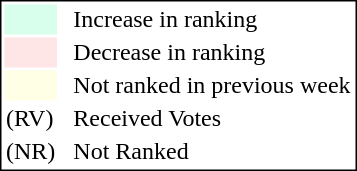<table style="border:1px solid black;">
<tr>
<td style="background:#D8FFEB; width:20px;"></td>
<td> </td>
<td>Increase in ranking</td>
</tr>
<tr>
<td style="background:#FFE6E6; width:20px;"></td>
<td> </td>
<td>Decrease in ranking</td>
</tr>
<tr>
<td style="background:#FFFFE6; width:20px;"></td>
<td> </td>
<td>Not ranked in previous week</td>
</tr>
<tr>
<td>(RV)</td>
<td> </td>
<td>Received Votes</td>
</tr>
<tr>
<td>(NR)</td>
<td> </td>
<td>Not Ranked</td>
</tr>
</table>
